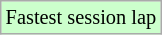<table class="wikitable sortable" style="font-size: 85%;">
<tr style="background:#ccffcc;">
<td>Fastest session lap</td>
</tr>
</table>
